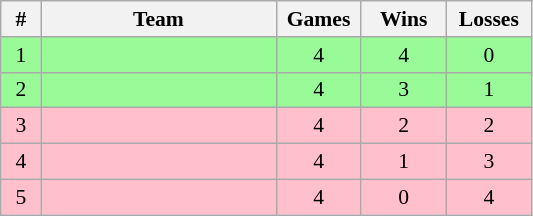<table class=wikitable style="text-align:center; font-size:90%">
<tr>
<th width=20>#</th>
<th width=150>Team</th>
<th width=50>Games</th>
<th width=50>Wins</th>
<th width=50>Losses</th>
</tr>
<tr bgcolor=#98fb98>
<td>1</td>
<td align=left></td>
<td>4</td>
<td>4</td>
<td>0</td>
</tr>
<tr bgcolor=#98fb98>
<td>2</td>
<td align=left></td>
<td>4</td>
<td>3</td>
<td>1</td>
</tr>
<tr bgcolor=pink>
<td>3</td>
<td align=left></td>
<td>4</td>
<td>2</td>
<td>2</td>
</tr>
<tr bgcolor=pink>
<td>4</td>
<td align=left></td>
<td>4</td>
<td>1</td>
<td>3</td>
</tr>
<tr bgcolor=pink>
<td>5</td>
<td align=left></td>
<td>4</td>
<td>0</td>
<td>4</td>
</tr>
</table>
